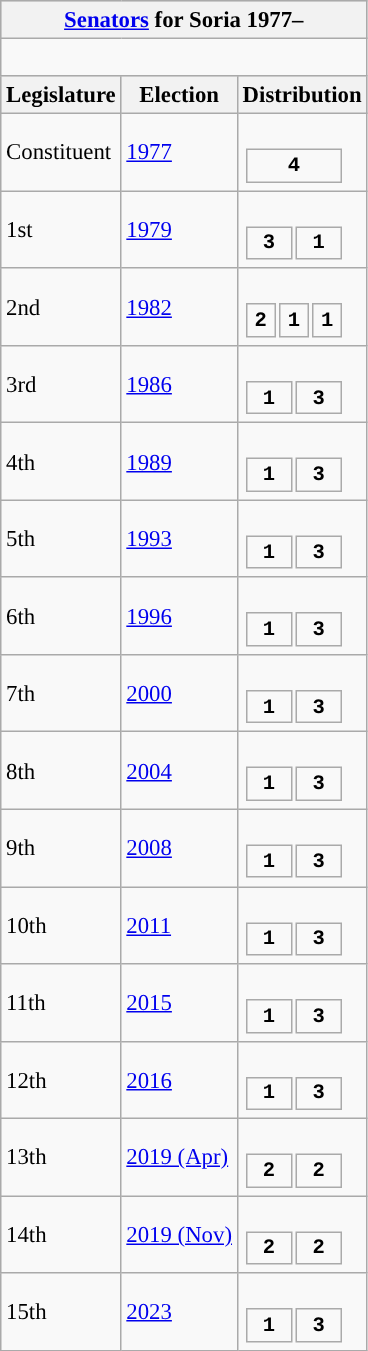<table class="wikitable" style="font-size:95%;">
<tr bgcolor="#CCCCCC">
<th colspan="3"><a href='#'>Senators</a> for Soria 1977–</th>
</tr>
<tr>
<td colspan="3"><br>







</td>
</tr>
<tr bgcolor="#CCCCCC">
<th>Legislature</th>
<th>Election</th>
<th>Distribution</th>
</tr>
<tr>
<td>Constituent</td>
<td><a href='#'>1977</a></td>
<td><br><table style="width:5em; font-size:90%; text-align:center; font-family:Courier New;">
<tr style="font-weight:bold">
<td style="background:">4</td>
</tr>
</table>
</td>
</tr>
<tr>
<td>1st</td>
<td><a href='#'>1979</a></td>
<td><br><table style="width:5em; font-size:90%; text-align:center; font-family:Courier New;">
<tr style="font-weight:bold">
<td style="background:">3</td>
<td style="background:">1</td>
</tr>
</table>
</td>
</tr>
<tr>
<td>2nd</td>
<td><a href='#'>1982</a></td>
<td><br><table style="width:5em; font-size:90%; text-align:center; font-family:Courier New;">
<tr style="font-weight:bold">
<td style="background:">2</td>
<td style="background:">1</td>
<td style="background:">1</td>
</tr>
</table>
</td>
</tr>
<tr>
<td>3rd</td>
<td><a href='#'>1986</a></td>
<td><br><table style="width:5em; font-size:90%; text-align:center; font-family:Courier New;">
<tr style="font-weight:bold">
<td style="background:">1</td>
<td style="background:">3</td>
</tr>
</table>
</td>
</tr>
<tr>
<td>4th</td>
<td><a href='#'>1989</a></td>
<td><br><table style="width:5em; font-size:90%; text-align:center; font-family:Courier New;">
<tr style="font-weight:bold">
<td style="background:">1</td>
<td style="background:">3</td>
</tr>
</table>
</td>
</tr>
<tr>
<td>5th</td>
<td><a href='#'>1993</a></td>
<td><br><table style="width:5em; font-size:90%; text-align:center; font-family:Courier New;">
<tr style="font-weight:bold">
<td style="background:">1</td>
<td style="background:">3</td>
</tr>
</table>
</td>
</tr>
<tr>
<td>6th</td>
<td><a href='#'>1996</a></td>
<td><br><table style="width:5em; font-size:90%; text-align:center; font-family:Courier New;">
<tr style="font-weight:bold">
<td style="background:">1</td>
<td style="background:">3</td>
</tr>
</table>
</td>
</tr>
<tr>
<td>7th</td>
<td><a href='#'>2000</a></td>
<td><br><table style="width:5em; font-size:90%; text-align:center; font-family:Courier New;">
<tr style="font-weight:bold">
<td style="background:">1</td>
<td style="background:">3</td>
</tr>
</table>
</td>
</tr>
<tr>
<td>8th</td>
<td><a href='#'>2004</a></td>
<td><br><table style="width:5em; font-size:90%; text-align:center; font-family:Courier New;">
<tr style="font-weight:bold">
<td style="background:">1</td>
<td style="background:">3</td>
</tr>
</table>
</td>
</tr>
<tr>
<td>9th</td>
<td><a href='#'>2008</a></td>
<td><br><table style="width:5em; font-size:90%; text-align:center; font-family:Courier New;">
<tr style="font-weight:bold">
<td style="background:">1</td>
<td style="background:">3</td>
</tr>
</table>
</td>
</tr>
<tr>
<td>10th</td>
<td><a href='#'>2011</a></td>
<td><br><table style="width:5em; font-size:90%; text-align:center; font-family:Courier New;">
<tr style="font-weight:bold">
<td style="background:">1</td>
<td style="background:">3</td>
</tr>
</table>
</td>
</tr>
<tr>
<td>11th</td>
<td><a href='#'>2015</a></td>
<td><br><table style="width:5em; font-size:90%; text-align:center; font-family:Courier New;">
<tr style="font-weight:bold">
<td style="background:">1</td>
<td style="background:">3</td>
</tr>
</table>
</td>
</tr>
<tr>
<td>12th</td>
<td><a href='#'>2016</a></td>
<td><br><table style="width:5em; font-size:90%; text-align:center; font-family:Courier New;">
<tr style="font-weight:bold">
<td style="background:">1</td>
<td style="background:">3</td>
</tr>
</table>
</td>
</tr>
<tr>
<td>13th</td>
<td><a href='#'>2019 (Apr)</a></td>
<td><br><table style="width:5em; font-size:90%; text-align:center; font-family:Courier New;">
<tr style="font-weight:bold">
<td style="background:">2</td>
<td style="background:">2</td>
</tr>
</table>
</td>
</tr>
<tr>
<td>14th</td>
<td><a href='#'>2019 (Nov)</a></td>
<td><br><table style="width:5em; font-size:90%; text-align:center; font-family:Courier New;">
<tr style="font-weight:bold">
<td style="background:">2</td>
<td style="background:">2</td>
</tr>
</table>
</td>
</tr>
<tr>
<td>15th</td>
<td><a href='#'>2023</a></td>
<td><br><table style="width:5em; font-size:90%; text-align:center; font-family:Courier New;">
<tr style="font-weight:bold">
<td style="background:">1</td>
<td style="background:">3</td>
</tr>
</table>
</td>
</tr>
</table>
